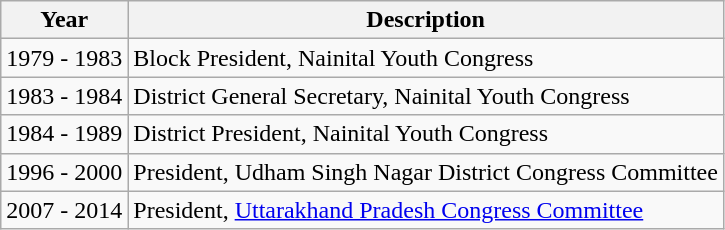<table class="wikitable">
<tr>
<th>Year</th>
<th>Description</th>
</tr>
<tr>
<td>1979 - 1983</td>
<td>Block President, Nainital Youth Congress</td>
</tr>
<tr>
<td>1983 - 1984</td>
<td>District General Secretary, Nainital Youth Congress</td>
</tr>
<tr>
<td>1984 - 1989</td>
<td>District President, Nainital Youth Congress</td>
</tr>
<tr>
<td>1996 - 2000</td>
<td>President, Udham Singh Nagar District Congress Committee</td>
</tr>
<tr>
<td>2007 - 2014</td>
<td>President, <a href='#'>Uttarakhand Pradesh Congress Committee</a></td>
</tr>
</table>
